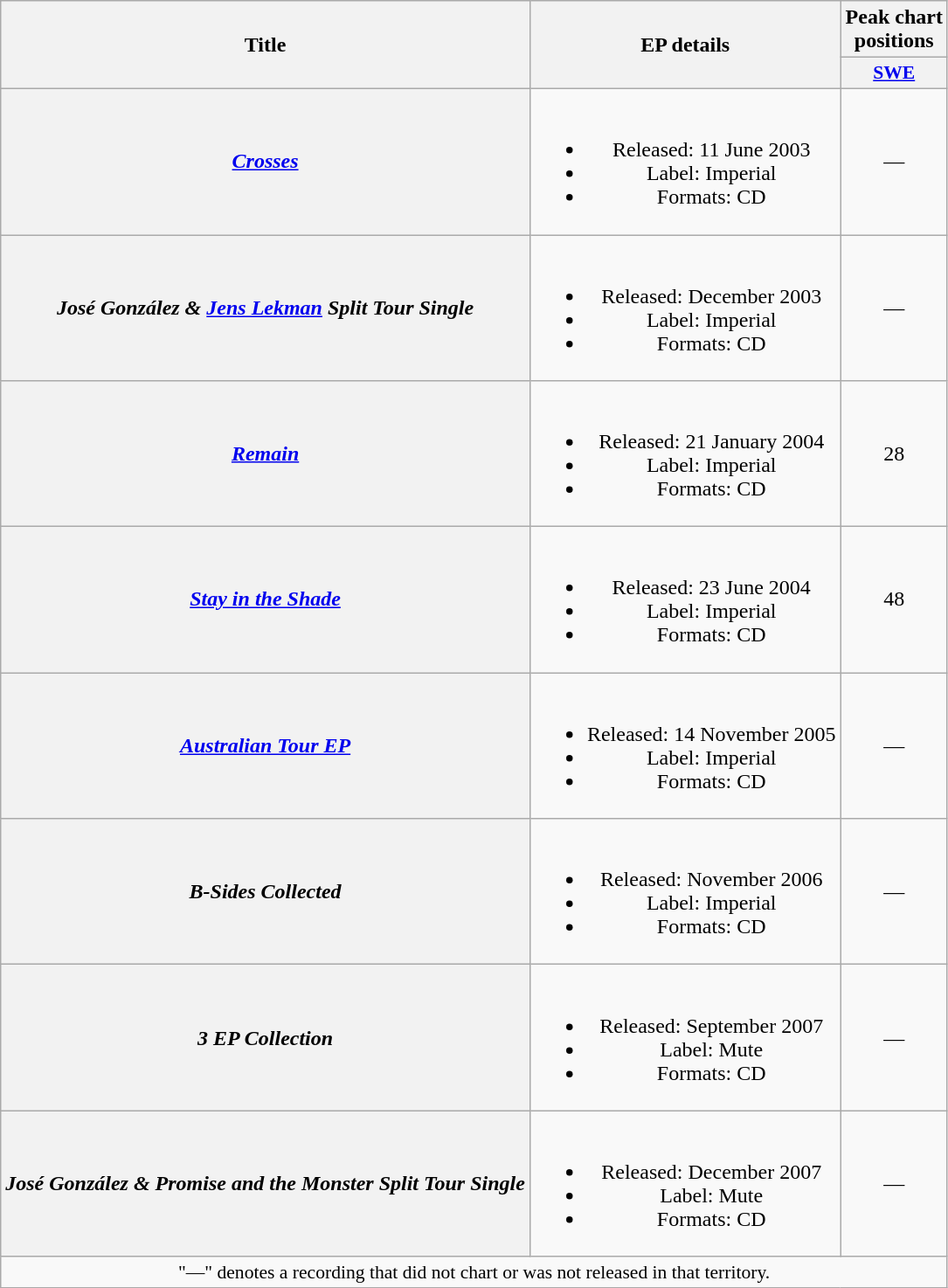<table class="wikitable plainrowheaders" style="text-align:center;">
<tr>
<th scope="col" rowspan="2">Title</th>
<th scope="col" rowspan="2">EP details</th>
<th scope="col">Peak chart<br>positions</th>
</tr>
<tr>
<th scope="col" style="font-size:90%;"><a href='#'>SWE</a><br></th>
</tr>
<tr>
<th scope="row"><em><a href='#'>Crosses</a></em></th>
<td><br><ul><li>Released: 11 June 2003</li><li>Label: Imperial</li><li>Formats: CD</li></ul></td>
<td>—</td>
</tr>
<tr>
<th scope="row"><em>José González & <a href='#'>Jens Lekman</a> Split Tour Single</em></th>
<td><br><ul><li>Released: December 2003</li><li>Label: Imperial</li><li>Formats: CD</li></ul></td>
<td>—</td>
</tr>
<tr>
<th scope="row"><em><a href='#'>Remain</a></em></th>
<td><br><ul><li>Released: 21 January 2004</li><li>Label: Imperial</li><li>Formats: CD</li></ul></td>
<td>28</td>
</tr>
<tr>
<th scope="row"><em><a href='#'>Stay in the Shade</a></em></th>
<td><br><ul><li>Released: 23 June 2004</li><li>Label: Imperial</li><li>Formats: CD</li></ul></td>
<td>48</td>
</tr>
<tr>
<th scope="row"><em><a href='#'>Australian Tour EP</a></em></th>
<td><br><ul><li>Released: 14 November 2005</li><li>Label: Imperial</li><li>Formats: CD</li></ul></td>
<td>—</td>
</tr>
<tr>
<th scope="row"><em>B-Sides Collected</em></th>
<td><br><ul><li>Released: November 2006</li><li>Label: Imperial</li><li>Formats: CD</li></ul></td>
<td>—</td>
</tr>
<tr>
<th scope="row"><em>3 EP Collection</em></th>
<td><br><ul><li>Released: September 2007</li><li>Label: Mute</li><li>Formats: CD</li></ul></td>
<td>—</td>
</tr>
<tr>
<th scope="row"><em>José González & Promise and the Monster Split Tour Single</em></th>
<td><br><ul><li>Released: December 2007</li><li>Label: Mute</li><li>Formats: CD</li></ul></td>
<td>—</td>
</tr>
<tr>
<td colspan="4" style="font-size:90%">"—" denotes a recording that did not chart or was not released in that territory.</td>
</tr>
</table>
